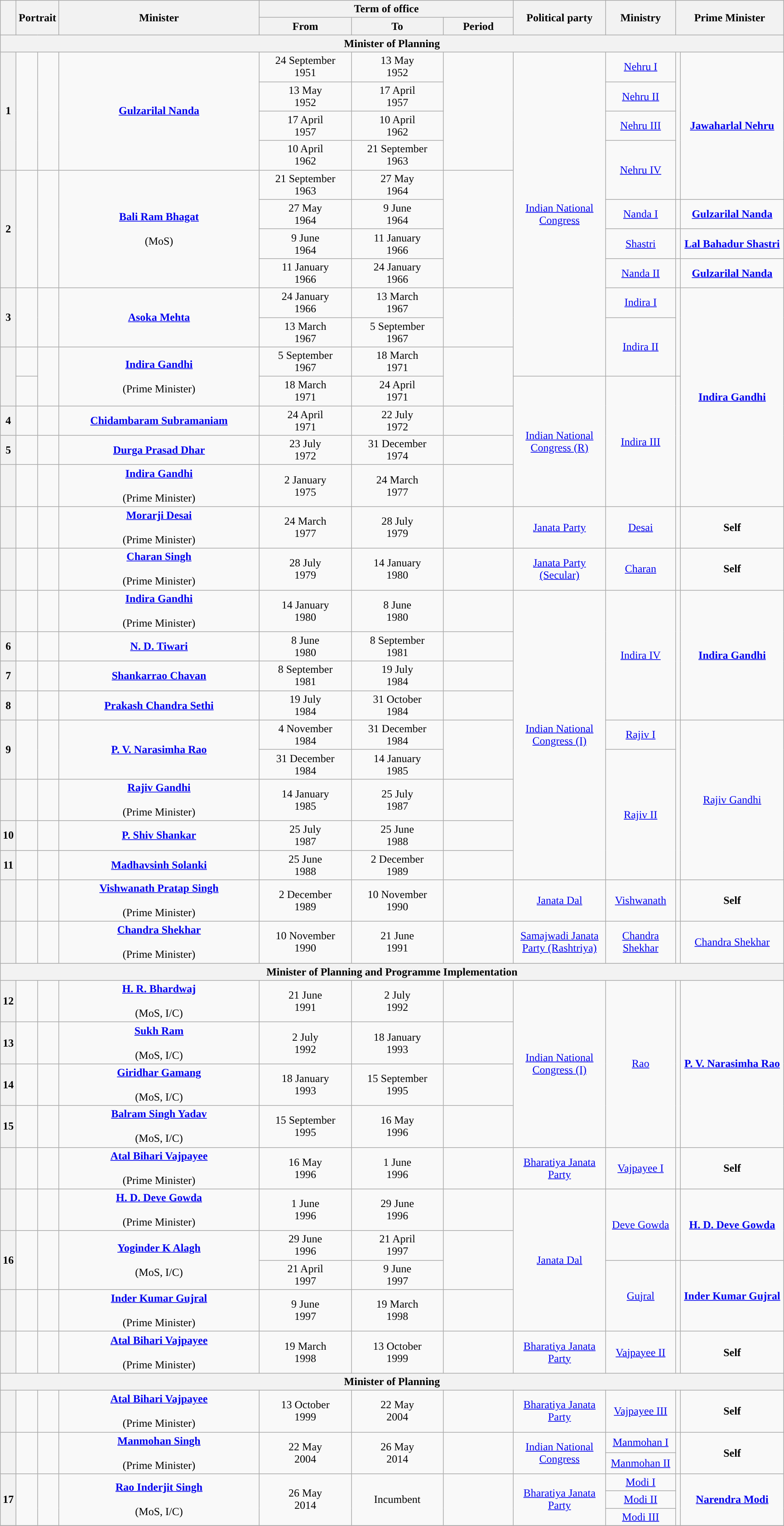<table class="wikitable" style="text-align:center">
<tr>
<th rowspan="2"></th>
<th rowspan="2" colspan="2">Portrait</th>
<th rowspan="2" style="width:18em">Minister<br></th>
<th colspan="3">Term of office</th>
<th rowspan="2" style="width:8em">Political party</th>
<th rowspan="2" style="width:6em">Ministry</th>
<th rowspan="2" colspan="2">Prime Minister</th>
</tr>
<tr>
<th style="width:8em">From</th>
<th style="width:8em">To</th>
<th style="width:6em">Period</th>
</tr>
<tr>
<th colspan="11">Minister of Planning</th>
</tr>
<tr>
<th rowspan="4">1</th>
<td rowspan="4"></td>
<td rowspan="4"></td>
<td rowspan="4"><strong><a href='#'>Gulzarilal Nanda</a></strong><br></td>
<td>24 September<br>1951</td>
<td>13 May<br>1952</td>
<td rowspan="4"><strong></strong></td>
<td rowspan="11"><a href='#'>Indian National Congress</a></td>
<td><a href='#'>Nehru I</a></td>
<td rowspan="5"></td>
<td rowspan="5" style="width:9em"><strong><a href='#'>Jawaharlal Nehru</a></strong></td>
</tr>
<tr>
<td>13 May<br>1952</td>
<td>17 April<br>1957</td>
<td><a href='#'>Nehru II</a></td>
</tr>
<tr>
<td>17 April<br>1957</td>
<td>10 April<br>1962</td>
<td><a href='#'>Nehru III</a></td>
</tr>
<tr>
<td>10 April<br>1962</td>
<td>21 September<br>1963</td>
<td rowspan="2"><a href='#'>Nehru IV</a></td>
</tr>
<tr>
<th rowspan="4">2</th>
<td rowspan="4"></td>
<td rowspan="4"></td>
<td rowspan="4"><strong><a href='#'>Bali Ram Bhagat</a></strong><br><br>(MoS)</td>
<td>21 September<br>1963</td>
<td>27 May<br>1964</td>
<td rowspan="4"><strong></strong></td>
</tr>
<tr>
<td>27 May<br>1964</td>
<td>9 June<br>1964</td>
<td><a href='#'>Nanda I</a></td>
<td></td>
<td><strong><a href='#'>Gulzarilal Nanda</a></strong></td>
</tr>
<tr>
<td>9 June<br>1964</td>
<td>11 January<br>1966</td>
<td><a href='#'>Shastri</a></td>
<td></td>
<td><strong><a href='#'>Lal Bahadur Shastri</a></strong></td>
</tr>
<tr>
<td>11 January<br>1966</td>
<td>24 January<br>1966</td>
<td><a href='#'>Nanda II</a></td>
<td></td>
<td><strong><a href='#'>Gulzarilal Nanda</a></strong></td>
</tr>
<tr>
<th rowspan="2">3</th>
<td rowspan="2"></td>
<td rowspan="2"></td>
<td rowspan="2"><strong><a href='#'>Asoka Mehta</a></strong><br></td>
<td>24 January<br>1966</td>
<td>13 March<br>1967</td>
<td rowspan="2"><strong></strong></td>
<td><a href='#'>Indira I</a></td>
<td rowspan="3"></td>
<td rowspan="7"><strong><a href='#'>Indira Gandhi</a></strong></td>
</tr>
<tr>
<td>13 March<br>1967</td>
<td>5 September<br>1967</td>
<td rowspan="2"><a href='#'>Indira II</a></td>
</tr>
<tr>
<th rowspan="2"></th>
<td></td>
<td rowspan="2"></td>
<td rowspan="2"><strong><a href='#'>Indira Gandhi</a></strong><br><br>(Prime Minister)</td>
<td>5 September<br>1967</td>
<td>18 March<br>1971</td>
<td rowspan="2"><strong></strong></td>
</tr>
<tr>
<td></td>
<td>18 March<br>1971</td>
<td>24 April<br>1971</td>
<td rowspan="4"><a href='#'>Indian National Congress (R)</a></td>
<td rowspan="4"><a href='#'>Indira III</a></td>
<td rowspan="4"></td>
</tr>
<tr>
<th>4</th>
<td></td>
<td></td>
<td><strong><a href='#'>Chidambaram Subramaniam</a></strong><br></td>
<td>24 April<br>1971</td>
<td>22 July<br>1972</td>
<td><strong></strong></td>
</tr>
<tr>
<th>5</th>
<td></td>
<td></td>
<td><strong><a href='#'>Durga Prasad Dhar</a></strong><br></td>
<td>23 July<br>1972</td>
<td>31 December<br>1974</td>
<td><strong></strong></td>
</tr>
<tr>
<th></th>
<td></td>
<td></td>
<td><strong><a href='#'>Indira Gandhi</a></strong><br><br>(Prime Minister)</td>
<td>2 January<br>1975</td>
<td>24 March<br>1977</td>
<td><strong></strong></td>
</tr>
<tr>
<th></th>
<td></td>
<td></td>
<td><strong><a href='#'>Morarji Desai</a></strong><br><br>(Prime Minister)</td>
<td>24 March<br>1977</td>
<td>28 July<br>1979</td>
<td><strong></strong></td>
<td><a href='#'>Janata Party</a></td>
<td><a href='#'>Desai</a></td>
<td></td>
<td><strong>Self</strong></td>
</tr>
<tr>
<th></th>
<td></td>
<td></td>
<td><strong><a href='#'>Charan Singh</a></strong><br><br>(Prime Minister)</td>
<td>28 July<br>1979</td>
<td>14 January<br>1980</td>
<td><strong></strong></td>
<td><a href='#'>Janata Party (Secular)</a></td>
<td><a href='#'>Charan</a></td>
<td></td>
<td><strong>Self</strong></td>
</tr>
<tr>
<th></th>
<td></td>
<td></td>
<td><strong><a href='#'>Indira Gandhi</a></strong><br><br>(Prime Minister)</td>
<td>14 January<br>1980</td>
<td>8 June<br>1980</td>
<td><strong></strong></td>
<td rowspan="9"><a href='#'>Indian National Congress (I)</a></td>
<td rowspan="4"><a href='#'>Indira IV</a></td>
<td rowspan="4"></td>
<td rowspan="4"><strong><a href='#'>Indira Gandhi</a></strong></td>
</tr>
<tr>
<th>6</th>
<td></td>
<td></td>
<td><strong><a href='#'>N. D. Tiwari</a></strong><br></td>
<td>8 June<br>1980</td>
<td>8 September<br>1981</td>
<td><strong></strong></td>
</tr>
<tr>
<th>7</th>
<td></td>
<td></td>
<td><strong><a href='#'>Shankarrao Chavan</a></strong><br></td>
<td>8 September<br>1981</td>
<td>19 July<br>1984</td>
<td><strong></strong></td>
</tr>
<tr>
<th>8</th>
<td></td>
<td></td>
<td><strong><a href='#'>Prakash Chandra Sethi</a></strong><br></td>
<td>19 July<br>1984</td>
<td>31 October<br>1984</td>
<td><strong></strong></td>
</tr>
<tr>
<th rowspan="2">9</th>
<td rowspan="2"></td>
<td rowspan="2"></td>
<td rowspan="2"><strong><a href='#'>P. V. Narasimha Rao</a></strong><br></td>
<td>4 November<br>1984</td>
<td>31 December<br>1984</td>
<td rowspan="2"><strong></strong></td>
<td><a href='#'>Rajiv I</a></td>
<td rowspan="5"></td>
<td rowspan="5"><a href='#'>Rajiv Gandhi</a></td>
</tr>
<tr>
<td>31 December<br>1984</td>
<td>14 January<br>1985</td>
<td rowspan="4"><a href='#'>Rajiv II</a></td>
</tr>
<tr>
<th></th>
<td></td>
<td></td>
<td><strong><a href='#'>Rajiv Gandhi</a></strong><br><br>(Prime Minister)</td>
<td>14 January<br>1985</td>
<td>25 July<br>1987</td>
<td><strong></strong></td>
</tr>
<tr>
<th>10</th>
<td></td>
<td></td>
<td><strong><a href='#'>P. Shiv Shankar</a></strong><br></td>
<td>25 July<br>1987</td>
<td>25 June<br>1988</td>
<td><strong></strong></td>
</tr>
<tr>
<th>11</th>
<td></td>
<td></td>
<td><strong><a href='#'>Madhavsinh Solanki</a></strong><br></td>
<td>25 June<br>1988</td>
<td>2 December<br>1989</td>
<td><strong></strong></td>
</tr>
<tr>
<th></th>
<td></td>
<td></td>
<td><strong><a href='#'>Vishwanath Pratap Singh</a></strong><br><br>(Prime Minister)</td>
<td>2 December<br>1989</td>
<td>10 November<br>1990</td>
<td><strong></strong></td>
<td><a href='#'>Janata Dal</a></td>
<td><a href='#'>Vishwanath</a></td>
<td></td>
<td><strong>Self</strong></td>
</tr>
<tr>
<th></th>
<td></td>
<td></td>
<td><strong><a href='#'>Chandra Shekhar</a></strong><br><br>(Prime Minister)</td>
<td>10 November<br>1990</td>
<td>21 June<br>1991</td>
<td><strong></strong></td>
<td><a href='#'>Samajwadi Janata Party (Rashtriya)</a></td>
<td><a href='#'>Chandra Shekhar</a></td>
<td></td>
<td><a href='#'>Chandra Shekhar</a></td>
</tr>
<tr>
<th colspan="11">Minister of Planning and Programme Implementation</th>
</tr>
<tr>
<th>12</th>
<td></td>
<td></td>
<td><strong><a href='#'>H. R. Bhardwaj</a></strong><br><br>(MoS, I/C)</td>
<td>21 June<br>1991</td>
<td>2 July<br>1992</td>
<td><strong></strong></td>
<td rowspan="4"><a href='#'>Indian National Congress (I)</a></td>
<td rowspan="4"><a href='#'>Rao</a></td>
<td rowspan="4"></td>
<td rowspan="4"><strong><a href='#'>P. V. Narasimha Rao</a></strong></td>
</tr>
<tr>
<th>13</th>
<td></td>
<td></td>
<td><strong><a href='#'>Sukh Ram</a></strong><br><br>(MoS, I/C)</td>
<td>2 July<br>1992</td>
<td>18 January<br>1993</td>
<td><strong></strong></td>
</tr>
<tr>
<th>14</th>
<td></td>
<td></td>
<td><strong><a href='#'>Giridhar Gamang</a></strong><br><br>(MoS, I/C)</td>
<td>18 January<br>1993</td>
<td>15 September<br>1995</td>
<td><strong></strong></td>
</tr>
<tr>
<th>15</th>
<td></td>
<td></td>
<td><strong><a href='#'>Balram Singh Yadav</a></strong><br><br>(MoS, I/C)</td>
<td>15 September<br>1995</td>
<td>16 May<br>1996</td>
<td><strong></strong></td>
</tr>
<tr>
<th></th>
<td></td>
<td></td>
<td><strong><a href='#'>Atal Bihari Vajpayee</a></strong><br><br>(Prime Minister)</td>
<td>16 May<br>1996</td>
<td>1 June<br>1996</td>
<td><strong></strong></td>
<td><a href='#'>Bharatiya Janata Party</a></td>
<td><a href='#'>Vajpayee I</a></td>
<td></td>
<td><strong>Self</strong></td>
</tr>
<tr>
<th></th>
<td></td>
<td></td>
<td><strong><a href='#'>H. D. Deve Gowda</a></strong><br><br>(Prime Minister)</td>
<td>1 June<br>1996</td>
<td>29 June<br>1996</td>
<td><strong></strong></td>
<td rowspan="4"><a href='#'>Janata Dal</a></td>
<td rowspan="2"><a href='#'>Deve Gowda</a></td>
<td rowspan="2"></td>
<td rowspan="2"><strong><a href='#'>H. D. Deve Gowda</a></strong></td>
</tr>
<tr>
<th rowspan="2">16</th>
<td rowspan="2"></td>
<td rowspan="2"></td>
<td rowspan="2"><strong><a href='#'>Yoginder K Alagh</a></strong><br><br>(MoS, I/C)</td>
<td>29 June<br>1996</td>
<td>21 April<br>1997</td>
<td rowspan="2"><strong></strong></td>
</tr>
<tr>
<td>21 April<br>1997</td>
<td>9 June<br>1997</td>
<td rowspan="2"><a href='#'>Gujral</a></td>
<td rowspan="2"></td>
<td rowspan="2"><strong><a href='#'>Inder Kumar Gujral</a></strong></td>
</tr>
<tr>
<th></th>
<td></td>
<td></td>
<td><strong><a href='#'>Inder Kumar Gujral</a></strong><br><br>(Prime Minister)</td>
<td>9 June<br>1997</td>
<td>19 March<br>1998</td>
<td><strong></strong></td>
</tr>
<tr>
<th></th>
<td></td>
<td></td>
<td><strong><a href='#'>Atal Bihari Vajpayee</a></strong><br><br>(Prime Minister)</td>
<td>19 March<br>1998</td>
<td>13 October<br>1999</td>
<td><strong></strong></td>
<td><a href='#'>Bharatiya Janata Party</a></td>
<td><a href='#'>Vajpayee II</a></td>
<td></td>
<td><strong>Self</strong></td>
</tr>
<tr>
<th colspan="11">Minister of Planning</th>
</tr>
<tr>
<th></th>
<td></td>
<td></td>
<td><strong><a href='#'>Atal Bihari Vajpayee</a></strong><br><br>(Prime Minister)</td>
<td>13 October<br>1999</td>
<td>22 May<br>2004</td>
<td><strong></strong></td>
<td><a href='#'>Bharatiya Janata Party</a></td>
<td><a href='#'>Vajpayee III</a></td>
<td></td>
<td><strong>Self</strong></td>
</tr>
<tr>
<th rowspan="2"></th>
<td rowspan="2"></td>
<td rowspan="2"></td>
<td rowspan="2"><strong><a href='#'>Manmohan Singh</a></strong><br><br>(Prime Minister)</td>
<td rowspan="2">22 May<br>2004</td>
<td rowspan="2">26 May<br>2014</td>
<td rowspan="2"><strong></strong></td>
<td rowspan="2"><a href='#'>Indian National Congress</a></td>
<td><a href='#'>Manmohan I</a></td>
<td rowspan="2"></td>
<td rowspan="2"><strong>Self</strong></td>
</tr>
<tr>
<td><a href='#'>Manmohan II</a></td>
</tr>
<tr>
<th rowspan="3">17</th>
<td rowspan="3"></td>
<td rowspan="3"></td>
<td rowspan="3"><strong><a href='#'>Rao Inderjit Singh</a></strong><br><br>(MoS, I/C)</td>
<td rowspan="3">26 May<br>2014</td>
<td rowspan="3">Incumbent</td>
<td rowspan="3"><strong></strong></td>
<td rowspan="3"><a href='#'>Bharatiya Janata Party</a></td>
<td><a href='#'>Modi I</a></td>
<td rowspan="3"></td>
<td rowspan="3"><strong><a href='#'>Narendra Modi</a></strong></td>
</tr>
<tr>
<td><a href='#'>Modi II</a></td>
</tr>
<tr>
<td><a href='#'>Modi III</a></td>
</tr>
<tr>
</tr>
</table>
